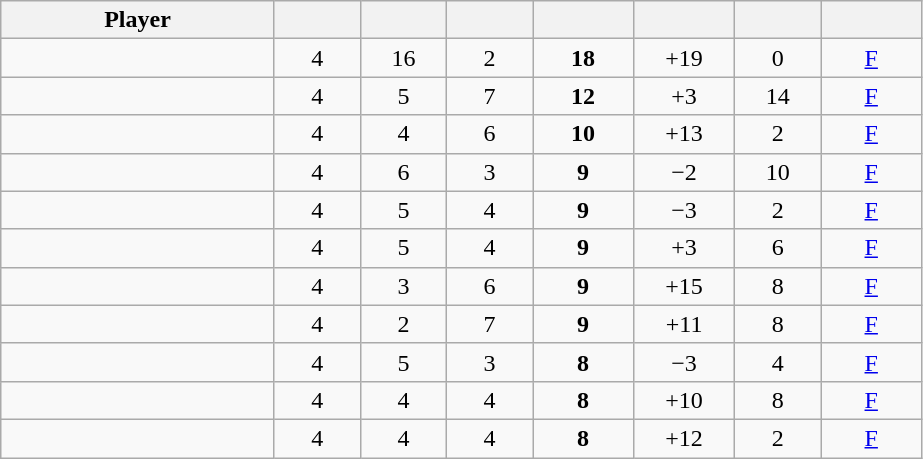<table class="wikitable sortable" style="text-align:center;">
<tr>
<th width="175px">Player</th>
<th width="50px"></th>
<th width="50px"></th>
<th width="50px"></th>
<th width="60px"></th>
<th width="60px"></th>
<th width="50px"></th>
<th width="60px"></th>
</tr>
<tr>
<td align="left"> </td>
<td>4</td>
<td>16</td>
<td>2</td>
<td><strong>18</strong></td>
<td>+19</td>
<td>0</td>
<td><a href='#'>F</a></td>
</tr>
<tr>
<td align="left"> </td>
<td>4</td>
<td>5</td>
<td>7</td>
<td><strong>12</strong></td>
<td>+3</td>
<td>14</td>
<td><a href='#'>F</a></td>
</tr>
<tr>
<td align="left"> </td>
<td>4</td>
<td>4</td>
<td>6</td>
<td><strong>10</strong></td>
<td>+13</td>
<td>2</td>
<td><a href='#'>F</a></td>
</tr>
<tr>
<td align="left"> </td>
<td>4</td>
<td>6</td>
<td>3</td>
<td><strong>9</strong></td>
<td>−2</td>
<td>10</td>
<td><a href='#'>F</a></td>
</tr>
<tr>
<td align="left"> </td>
<td>4</td>
<td>5</td>
<td>4</td>
<td><strong>9</strong></td>
<td>−3</td>
<td>2</td>
<td><a href='#'>F</a></td>
</tr>
<tr>
<td align="left"> </td>
<td>4</td>
<td>5</td>
<td>4</td>
<td><strong>9</strong></td>
<td>+3</td>
<td>6</td>
<td><a href='#'>F</a></td>
</tr>
<tr>
<td align="left"> </td>
<td>4</td>
<td>3</td>
<td>6</td>
<td><strong>9</strong></td>
<td>+15</td>
<td>8</td>
<td><a href='#'>F</a></td>
</tr>
<tr>
<td align="left"> </td>
<td>4</td>
<td>2</td>
<td>7</td>
<td><strong>9</strong></td>
<td>+11</td>
<td>8</td>
<td><a href='#'>F</a></td>
</tr>
<tr>
<td align="left"> </td>
<td>4</td>
<td>5</td>
<td>3</td>
<td><strong>8</strong></td>
<td>−3</td>
<td>4</td>
<td><a href='#'>F</a></td>
</tr>
<tr>
<td align="left"> </td>
<td>4</td>
<td>4</td>
<td>4</td>
<td><strong>8</strong></td>
<td>+10</td>
<td>8</td>
<td><a href='#'>F</a></td>
</tr>
<tr>
<td align="left"> </td>
<td>4</td>
<td>4</td>
<td>4</td>
<td><strong>8</strong></td>
<td>+12</td>
<td>2</td>
<td><a href='#'>F</a></td>
</tr>
</table>
